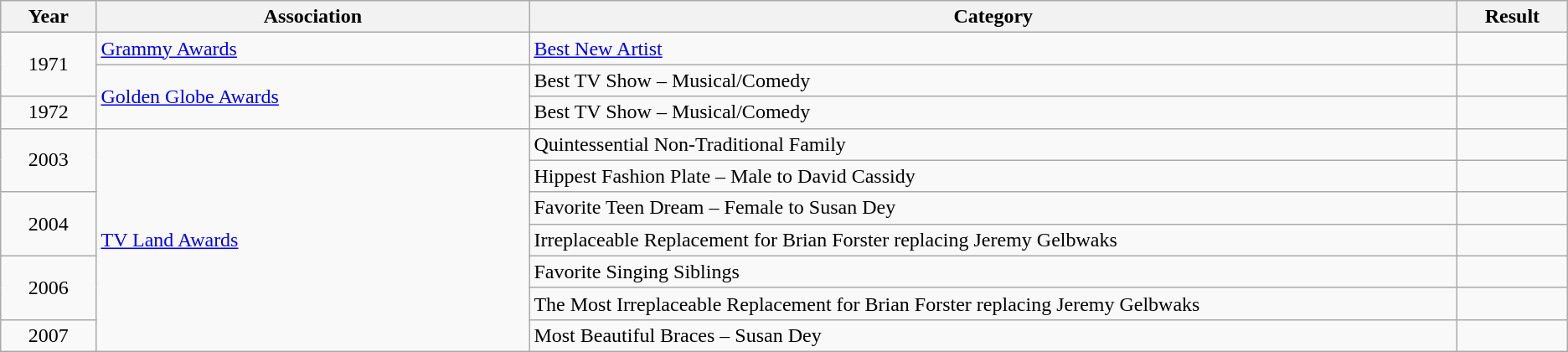<table class="wikitable sortable">
<tr>
<th style="width:01%;">Year</th>
<th style="width:07%;">Association</th>
<th style="width:15%;">Category</th>
<th style="width:01%;">Result</th>
</tr>
<tr>
<td rowspan="2;" style="text-align:center;">1971</td>
<td><a href='#'>Grammy Awards</a></td>
<td><a href='#'>Best New Artist</a></td>
<td></td>
</tr>
<tr>
<td rowspan=2><a href='#'>Golden Globe Awards</a></td>
<td>Best TV Show – Musical/Comedy</td>
<td></td>
</tr>
<tr>
<td style="text-align:center;">1972</td>
<td>Best TV Show – Musical/Comedy</td>
<td></td>
</tr>
<tr>
<td rowspan="2;" style="text-align:center;">2003</td>
<td rowspan=7><a href='#'>TV Land Awards</a></td>
<td>Quintessential Non-Traditional Family</td>
<td></td>
</tr>
<tr>
<td>Hippest Fashion Plate – Male to David Cassidy</td>
<td></td>
</tr>
<tr>
<td rowspan="2;" style="text-align:center;">2004</td>
<td>Favorite Teen Dream – Female to Susan Dey</td>
<td></td>
</tr>
<tr>
<td>Irreplaceable Replacement for Brian Forster replacing Jeremy Gelbwaks</td>
<td></td>
</tr>
<tr>
<td rowspan="2;" style="text-align:center;">2006</td>
<td>Favorite Singing Siblings</td>
<td></td>
</tr>
<tr>
<td>The Most Irreplaceable Replacement for Brian Forster replacing Jeremy Gelbwaks</td>
<td></td>
</tr>
<tr>
<td style="text-align:center;">2007</td>
<td>Most Beautiful Braces – Susan Dey</td>
<td></td>
</tr>
</table>
